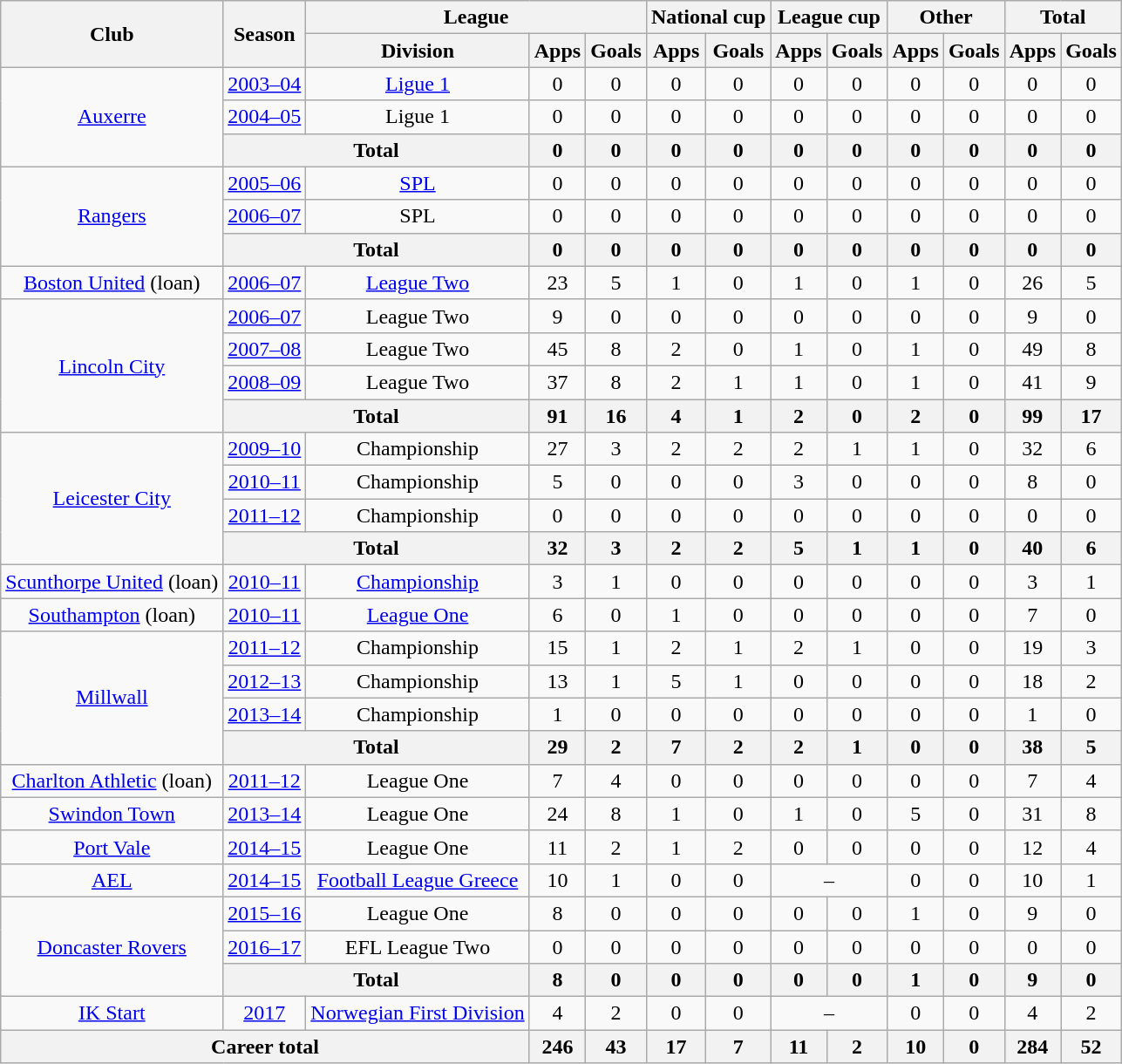<table class="wikitable" style="text-align:center">
<tr>
<th rowspan="2">Club</th>
<th rowspan="2">Season</th>
<th colspan="3">League</th>
<th colspan="2">National cup</th>
<th colspan="2">League cup</th>
<th colspan="2">Other</th>
<th colspan="2">Total</th>
</tr>
<tr>
<th>Division</th>
<th>Apps</th>
<th>Goals</th>
<th>Apps</th>
<th>Goals</th>
<th>Apps</th>
<th>Goals</th>
<th>Apps</th>
<th>Goals</th>
<th>Apps</th>
<th>Goals</th>
</tr>
<tr>
<td rowspan="3"><a href='#'>Auxerre</a></td>
<td><a href='#'>2003–04</a></td>
<td><a href='#'>Ligue 1</a></td>
<td>0</td>
<td>0</td>
<td>0</td>
<td>0</td>
<td>0</td>
<td>0</td>
<td>0</td>
<td>0</td>
<td>0</td>
<td>0</td>
</tr>
<tr>
<td><a href='#'>2004–05</a></td>
<td>Ligue 1</td>
<td>0</td>
<td>0</td>
<td>0</td>
<td>0</td>
<td>0</td>
<td>0</td>
<td>0</td>
<td>0</td>
<td>0</td>
<td>0</td>
</tr>
<tr>
<th colspan="2">Total</th>
<th>0</th>
<th>0</th>
<th>0</th>
<th>0</th>
<th>0</th>
<th>0</th>
<th>0</th>
<th>0</th>
<th>0</th>
<th>0</th>
</tr>
<tr>
<td rowspan="3"><a href='#'>Rangers</a></td>
<td><a href='#'>2005–06</a></td>
<td><a href='#'>SPL</a></td>
<td>0</td>
<td>0</td>
<td>0</td>
<td>0</td>
<td>0</td>
<td>0</td>
<td>0</td>
<td>0</td>
<td>0</td>
<td>0</td>
</tr>
<tr>
<td><a href='#'>2006–07</a></td>
<td>SPL</td>
<td>0</td>
<td>0</td>
<td>0</td>
<td>0</td>
<td>0</td>
<td>0</td>
<td>0</td>
<td>0</td>
<td>0</td>
<td>0</td>
</tr>
<tr>
<th colspan="2">Total</th>
<th>0</th>
<th>0</th>
<th>0</th>
<th>0</th>
<th>0</th>
<th>0</th>
<th>0</th>
<th>0</th>
<th>0</th>
<th>0</th>
</tr>
<tr>
<td><a href='#'>Boston United</a> (loan)</td>
<td><a href='#'>2006–07</a></td>
<td><a href='#'>League Two</a></td>
<td>23</td>
<td>5</td>
<td>1</td>
<td>0</td>
<td>1</td>
<td>0</td>
<td>1</td>
<td>0</td>
<td>26</td>
<td>5</td>
</tr>
<tr>
<td rowspan="4"><a href='#'>Lincoln City</a></td>
<td><a href='#'>2006–07</a></td>
<td>League Two</td>
<td>9</td>
<td>0</td>
<td>0</td>
<td>0</td>
<td>0</td>
<td>0</td>
<td>0</td>
<td>0</td>
<td>9</td>
<td>0</td>
</tr>
<tr>
<td><a href='#'>2007–08</a></td>
<td>League Two</td>
<td>45</td>
<td>8</td>
<td>2</td>
<td>0</td>
<td>1</td>
<td>0</td>
<td>1</td>
<td>0</td>
<td>49</td>
<td>8</td>
</tr>
<tr>
<td><a href='#'>2008–09</a></td>
<td>League Two</td>
<td>37</td>
<td>8</td>
<td>2</td>
<td>1</td>
<td>1</td>
<td>0</td>
<td>1</td>
<td>0</td>
<td>41</td>
<td>9</td>
</tr>
<tr>
<th colspan="2">Total</th>
<th>91</th>
<th>16</th>
<th>4</th>
<th>1</th>
<th>2</th>
<th>0</th>
<th>2</th>
<th>0</th>
<th>99</th>
<th>17</th>
</tr>
<tr>
<td rowspan="4"><a href='#'>Leicester City</a></td>
<td><a href='#'>2009–10</a></td>
<td>Championship</td>
<td>27</td>
<td>3</td>
<td>2</td>
<td>2</td>
<td>2</td>
<td>1</td>
<td>1</td>
<td>0</td>
<td>32</td>
<td>6</td>
</tr>
<tr>
<td><a href='#'>2010–11</a></td>
<td>Championship</td>
<td>5</td>
<td>0</td>
<td>0</td>
<td>0</td>
<td>3</td>
<td>0</td>
<td>0</td>
<td>0</td>
<td>8</td>
<td>0</td>
</tr>
<tr>
<td><a href='#'>2011–12</a></td>
<td>Championship</td>
<td>0</td>
<td>0</td>
<td>0</td>
<td>0</td>
<td>0</td>
<td>0</td>
<td>0</td>
<td>0</td>
<td>0</td>
<td>0</td>
</tr>
<tr>
<th colspan="2">Total</th>
<th>32</th>
<th>3</th>
<th>2</th>
<th>2</th>
<th>5</th>
<th>1</th>
<th>1</th>
<th>0</th>
<th>40</th>
<th>6</th>
</tr>
<tr>
<td><a href='#'>Scunthorpe United</a> (loan)</td>
<td><a href='#'>2010–11</a></td>
<td><a href='#'>Championship</a></td>
<td>3</td>
<td>1</td>
<td>0</td>
<td>0</td>
<td>0</td>
<td>0</td>
<td>0</td>
<td>0</td>
<td>3</td>
<td>1</td>
</tr>
<tr>
<td><a href='#'>Southampton</a> (loan)</td>
<td><a href='#'>2010–11</a></td>
<td><a href='#'>League One</a></td>
<td>6</td>
<td>0</td>
<td>1</td>
<td>0</td>
<td>0</td>
<td>0</td>
<td>0</td>
<td>0</td>
<td>7</td>
<td>0</td>
</tr>
<tr>
<td rowspan="4"><a href='#'>Millwall</a></td>
<td><a href='#'>2011–12</a></td>
<td>Championship</td>
<td>15</td>
<td>1</td>
<td>2</td>
<td>1</td>
<td>2</td>
<td>1</td>
<td>0</td>
<td>0</td>
<td>19</td>
<td>3</td>
</tr>
<tr>
<td><a href='#'>2012–13</a></td>
<td>Championship</td>
<td>13</td>
<td>1</td>
<td>5</td>
<td>1</td>
<td>0</td>
<td>0</td>
<td>0</td>
<td>0</td>
<td>18</td>
<td>2</td>
</tr>
<tr>
<td><a href='#'>2013–14</a></td>
<td>Championship</td>
<td>1</td>
<td>0</td>
<td>0</td>
<td>0</td>
<td>0</td>
<td>0</td>
<td>0</td>
<td>0</td>
<td>1</td>
<td>0</td>
</tr>
<tr>
<th colspan="2">Total</th>
<th>29</th>
<th>2</th>
<th>7</th>
<th>2</th>
<th>2</th>
<th>1</th>
<th>0</th>
<th>0</th>
<th>38</th>
<th>5</th>
</tr>
<tr>
<td><a href='#'>Charlton Athletic</a> (loan)</td>
<td><a href='#'>2011–12</a></td>
<td>League One</td>
<td>7</td>
<td>4</td>
<td>0</td>
<td>0</td>
<td>0</td>
<td>0</td>
<td>0</td>
<td>0</td>
<td>7</td>
<td>4</td>
</tr>
<tr>
<td><a href='#'>Swindon Town</a></td>
<td><a href='#'>2013–14</a></td>
<td>League One</td>
<td>24</td>
<td>8</td>
<td>1</td>
<td>0</td>
<td>1</td>
<td>0</td>
<td>5</td>
<td>0</td>
<td>31</td>
<td>8</td>
</tr>
<tr>
<td><a href='#'>Port Vale</a></td>
<td><a href='#'>2014–15</a></td>
<td>League One</td>
<td>11</td>
<td>2</td>
<td>1</td>
<td>2</td>
<td>0</td>
<td>0</td>
<td>0</td>
<td>0</td>
<td>12</td>
<td>4</td>
</tr>
<tr>
<td><a href='#'>AEL</a></td>
<td><a href='#'>2014–15</a></td>
<td><a href='#'>Football League Greece</a></td>
<td>10</td>
<td>1</td>
<td>0</td>
<td>0</td>
<td colspan="2">–</td>
<td>0</td>
<td>0</td>
<td>10</td>
<td>1</td>
</tr>
<tr>
<td rowspan="3"><a href='#'>Doncaster Rovers</a></td>
<td><a href='#'>2015–16</a></td>
<td>League One</td>
<td>8</td>
<td>0</td>
<td>0</td>
<td>0</td>
<td>0</td>
<td>0</td>
<td>1</td>
<td>0</td>
<td>9</td>
<td>0</td>
</tr>
<tr>
<td><a href='#'>2016–17</a></td>
<td>EFL League Two</td>
<td>0</td>
<td>0</td>
<td>0</td>
<td>0</td>
<td>0</td>
<td>0</td>
<td>0</td>
<td>0</td>
<td>0</td>
<td>0</td>
</tr>
<tr>
<th colspan="2">Total</th>
<th>8</th>
<th>0</th>
<th>0</th>
<th>0</th>
<th>0</th>
<th>0</th>
<th>1</th>
<th>0</th>
<th>9</th>
<th>0</th>
</tr>
<tr>
<td><a href='#'>IK Start</a></td>
<td><a href='#'>2017</a></td>
<td><a href='#'>Norwegian First Division</a></td>
<td>4</td>
<td>2</td>
<td>0</td>
<td>0</td>
<td colspan="2">–</td>
<td>0</td>
<td>0</td>
<td>4</td>
<td>2</td>
</tr>
<tr>
<th colspan="3">Career total</th>
<th>246</th>
<th>43</th>
<th>17</th>
<th>7</th>
<th>11</th>
<th>2</th>
<th>10</th>
<th>0</th>
<th>284</th>
<th>52</th>
</tr>
</table>
